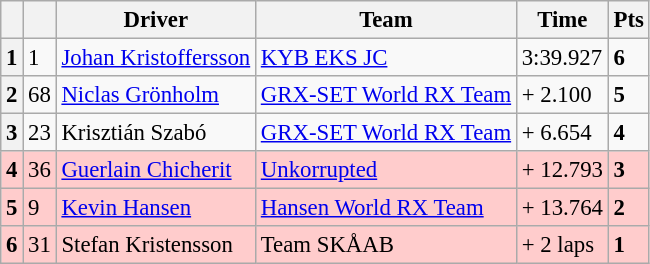<table class="wikitable" style="font-size:95%">
<tr>
<th></th>
<th></th>
<th>Driver</th>
<th>Team</th>
<th>Time</th>
<th>Pts</th>
</tr>
<tr>
<th>1</th>
<td>1</td>
<td> <a href='#'>Johan Kristoffersson</a></td>
<td><a href='#'>KYB EKS JC</a></td>
<td>3:39.927</td>
<td><strong>6</strong></td>
</tr>
<tr>
<th>2</th>
<td>68</td>
<td> <a href='#'>Niclas Grönholm</a></td>
<td><a href='#'>GRX-SET World RX Team</a></td>
<td>+ 2.100</td>
<td><strong>5</strong></td>
</tr>
<tr>
<th>3</th>
<td>23</td>
<td> Krisztián Szabó</td>
<td><a href='#'>GRX-SET World RX Team</a></td>
<td>+ 6.654</td>
<td><strong>4</strong></td>
</tr>
<tr>
<th style="background:#ffcccc;">4</th>
<td style="background:#ffcccc;">36</td>
<td style="background:#ffcccc;"> <a href='#'>Guerlain Chicherit</a></td>
<td style="background:#ffcccc;"><a href='#'>Unkorrupted</a></td>
<td style="background:#ffcccc;">+ 12.793</td>
<td style="background:#ffcccc;"><strong>3</strong></td>
</tr>
<tr>
<th style="background:#ffcccc;">5</th>
<td style="background:#ffcccc;">9</td>
<td style="background:#ffcccc;"> <a href='#'>Kevin Hansen</a></td>
<td style="background:#ffcccc;"><a href='#'>Hansen World RX Team</a></td>
<td style="background:#ffcccc;">+ 13.764</td>
<td style="background:#ffcccc;"><strong>2</strong></td>
</tr>
<tr>
<th style="background:#ffcccc;">6</th>
<td style="background:#ffcccc;">31</td>
<td style="background:#ffcccc;"> Stefan Kristensson</td>
<td style="background:#ffcccc;">Team SKÅAB</td>
<td style="background:#ffcccc;">+ 2 laps</td>
<td style="background:#ffcccc;"><strong>1</strong></td>
</tr>
</table>
